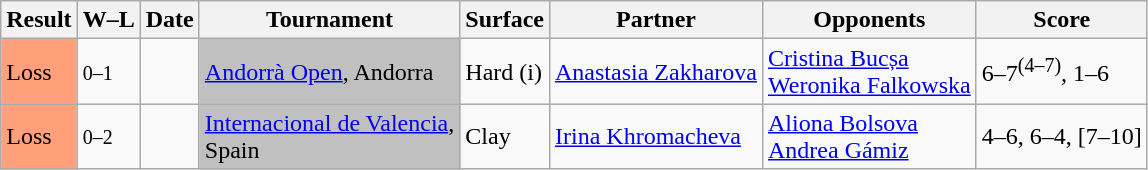<table class="sortable wikitable">
<tr>
<th>Result</th>
<th class="unsortable">W–L</th>
<th>Date</th>
<th>Tournament</th>
<th>Surface</th>
<th>Partner</th>
<th>Opponents</th>
<th class="unsortable">Score</th>
</tr>
<tr>
<td style="background:#ffa07a;">Loss</td>
<td><small>0–1</small></td>
<td><a href='#'></a></td>
<td style="background:silver;"><a href='#'>Andorrà Open</a>, Andorra</td>
<td>Hard (i)</td>
<td> <a href='#'>Anastasia Zakharova</a></td>
<td> <a href='#'>Cristina Bucșa</a> <br>  <a href='#'>Weronika Falkowska</a></td>
<td>6–7<sup>(4–7)</sup>, 1–6</td>
</tr>
<tr>
<td style="background:#ffa07a;">Loss</td>
<td><small>0–2</small></td>
<td><a href='#'></a></td>
<td style="background:silver;"><a href='#'>Internacional de Valencia</a>, <br>Spain</td>
<td>Clay</td>
<td> <a href='#'>Irina Khromacheva</a></td>
<td> <a href='#'>Aliona Bolsova</a> <br>  <a href='#'>Andrea Gámiz</a></td>
<td>4–6, 6–4, [7–10]</td>
</tr>
</table>
